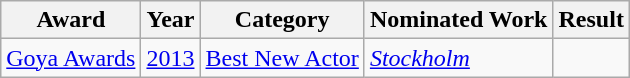<table class="wikitable sortable">
<tr>
<th>Award</th>
<th>Year</th>
<th>Category</th>
<th>Nominated Work</th>
<th>Result</th>
</tr>
<tr>
<td><a href='#'>Goya Awards</a></td>
<td><a href='#'>2013</a></td>
<td><a href='#'>Best New Actor</a></td>
<td><em><a href='#'>Stockholm</a></em></td>
<td></td>
</tr>
</table>
